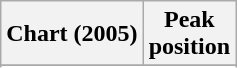<table class="wikitable sortable plainrowheaders">
<tr>
<th scope="col">Chart (2005)</th>
<th scope="col">Peak<br>position</th>
</tr>
<tr>
</tr>
<tr>
</tr>
<tr>
</tr>
</table>
